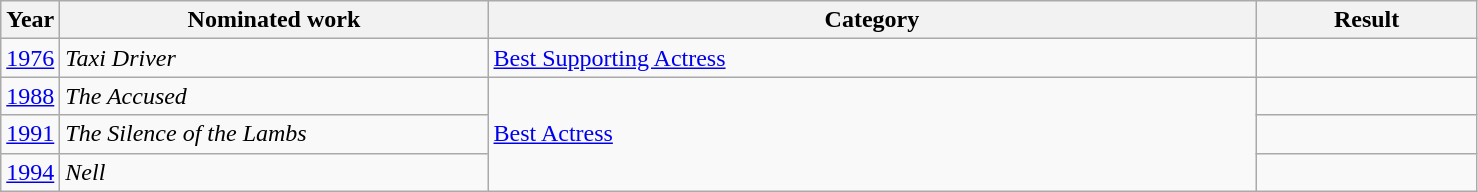<table class=wikitable>
<tr>
<th width=4%>Year</th>
<th width=29%>Nominated work</th>
<th width=52%>Category</th>
<th width=15%>Result</th>
</tr>
<tr>
<td align=center><a href='#'>1976</a></td>
<td><em>Taxi Driver</em></td>
<td><a href='#'>Best Supporting Actress</a></td>
<td></td>
</tr>
<tr>
<td align=center><a href='#'>1988</a></td>
<td><em>The Accused</em></td>
<td rowspan=3><a href='#'>Best Actress</a></td>
<td></td>
</tr>
<tr>
<td align=center><a href='#'>1991</a></td>
<td><em>The Silence of the Lambs</em></td>
<td></td>
</tr>
<tr>
<td align=center><a href='#'>1994</a></td>
<td><em>Nell</em></td>
<td></td>
</tr>
</table>
